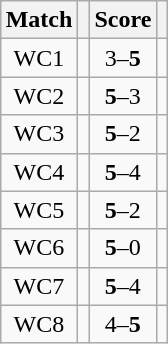<table class="wikitable" style="font-size: 100%; margin: 1em auto 1em auto;">
<tr>
<th>Match</th>
<th></th>
<th>Score</th>
<th></th>
</tr>
<tr>
<td align="center">WC1</td>
<td></td>
<td align="center">3–<strong>5</strong></td>
<td><strong></strong></td>
</tr>
<tr>
<td align="center">WC2</td>
<td><strong></strong></td>
<td align="center"><strong>5</strong>–3</td>
<td></td>
</tr>
<tr>
<td align="center">WC3</td>
<td><strong></strong></td>
<td align="center"><strong>5</strong>–2</td>
<td></td>
</tr>
<tr>
<td align="center">WC4</td>
<td><strong></strong></td>
<td align="center"><strong>5</strong>–4</td>
<td></td>
</tr>
<tr>
<td align="center">WC5</td>
<td><strong></strong></td>
<td align="center"><strong>5</strong>–2</td>
<td></td>
</tr>
<tr>
<td align="center">WC6</td>
<td><strong></strong></td>
<td align="center"><strong>5</strong>–0</td>
<td></td>
</tr>
<tr>
<td align="center">WC7</td>
<td><strong></strong></td>
<td align="center"><strong>5</strong>–4</td>
<td></td>
</tr>
<tr>
<td align="center">WC8</td>
<td></td>
<td align="center">4–<strong>5</strong></td>
<td><strong></strong></td>
</tr>
</table>
